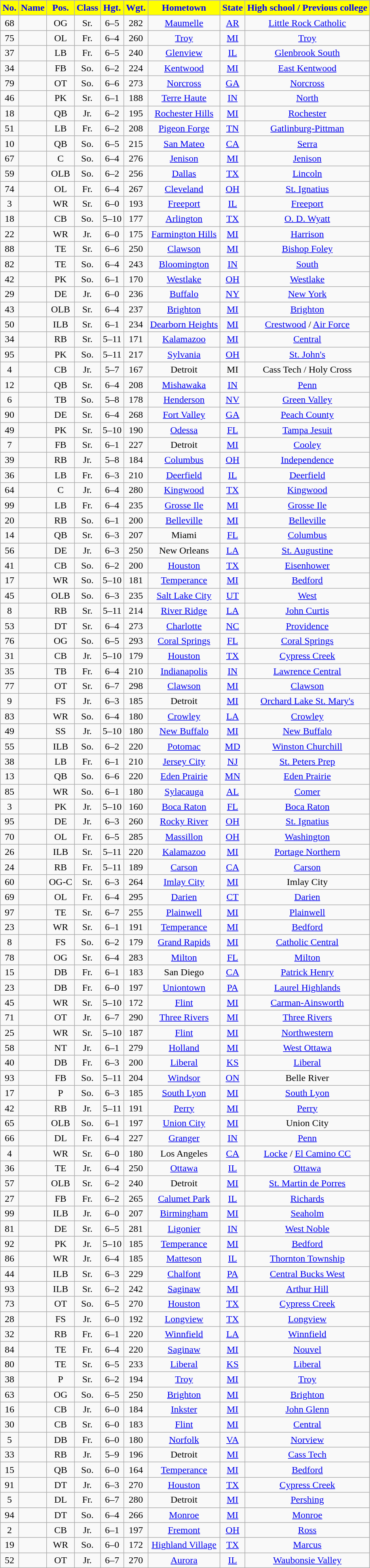<table class="wikitable sortable" style="text-align:center;">
<tr>
<th style="background:yellow; color:blue;">No.</th>
<th style="background:yellow; color:blue;">Name</th>
<th style="background:yellow; color:blue;">Pos.</th>
<th style="background:yellow; color:blue;">Class</th>
<th style="background:yellow; color:blue;">Hgt.</th>
<th style="background:yellow; color:blue;">Wgt.</th>
<th style="background:yellow; color:blue;">Hometown</th>
<th style="background:yellow; color:blue;">State</th>
<th style="background:yellow; color:blue;">High school / Previous college</th>
</tr>
<tr>
<td>68</td>
<td></td>
<td>OG</td>
<td>Sr.</td>
<td>6–5</td>
<td>282</td>
<td><a href='#'>Maumelle</a></td>
<td><a href='#'>AR</a></td>
<td><a href='#'>Little Rock Catholic</a></td>
</tr>
<tr>
<td>75</td>
<td></td>
<td>OL</td>
<td>Fr.</td>
<td>6–4</td>
<td>260</td>
<td><a href='#'>Troy</a></td>
<td><a href='#'>MI</a></td>
<td><a href='#'>Troy</a></td>
</tr>
<tr>
<td>37</td>
<td></td>
<td>LB</td>
<td>Fr.</td>
<td>6–5</td>
<td>240</td>
<td><a href='#'>Glenview</a></td>
<td><a href='#'>IL</a></td>
<td><a href='#'>Glenbrook South</a></td>
</tr>
<tr>
<td>34</td>
<td></td>
<td>FB</td>
<td>So.</td>
<td>6–2</td>
<td>224</td>
<td><a href='#'>Kentwood</a></td>
<td><a href='#'>MI</a></td>
<td><a href='#'>East Kentwood</a></td>
</tr>
<tr>
<td>79</td>
<td></td>
<td>OT</td>
<td>So.</td>
<td>6–6</td>
<td>273</td>
<td><a href='#'>Norcross</a></td>
<td><a href='#'>GA</a></td>
<td><a href='#'>Norcross</a></td>
</tr>
<tr>
<td>46</td>
<td></td>
<td>PK</td>
<td>Sr.</td>
<td>6–1</td>
<td>188</td>
<td><a href='#'>Terre Haute</a></td>
<td><a href='#'>IN</a></td>
<td><a href='#'>North</a></td>
</tr>
<tr>
<td>18</td>
<td></td>
<td>QB</td>
<td>Jr.</td>
<td>6–2</td>
<td>195</td>
<td><a href='#'>Rochester Hills</a></td>
<td><a href='#'>MI</a></td>
<td><a href='#'>Rochester</a></td>
</tr>
<tr>
<td>51</td>
<td></td>
<td>LB</td>
<td>Fr.</td>
<td>6–2</td>
<td>208</td>
<td><a href='#'>Pigeon Forge</a></td>
<td><a href='#'>TN</a></td>
<td><a href='#'>Gatlinburg-Pittman</a></td>
</tr>
<tr>
<td>10</td>
<td></td>
<td>QB</td>
<td>So.</td>
<td>6–5</td>
<td>215</td>
<td><a href='#'>San Mateo</a></td>
<td><a href='#'>CA</a></td>
<td><a href='#'>Serra</a></td>
</tr>
<tr>
<td>67</td>
<td></td>
<td>C</td>
<td>So.</td>
<td>6–4</td>
<td>276</td>
<td><a href='#'>Jenison</a></td>
<td><a href='#'>MI</a></td>
<td><a href='#'>Jenison</a></td>
</tr>
<tr>
<td>59</td>
<td></td>
<td>OLB</td>
<td>So.</td>
<td>6–2</td>
<td>256</td>
<td><a href='#'>Dallas</a></td>
<td><a href='#'>TX</a></td>
<td><a href='#'>Lincoln</a></td>
</tr>
<tr>
<td>74</td>
<td></td>
<td>OL</td>
<td>Fr.</td>
<td>6–4</td>
<td>267</td>
<td><a href='#'>Cleveland</a></td>
<td><a href='#'>OH</a></td>
<td><a href='#'>St. Ignatius</a></td>
</tr>
<tr>
<td>3</td>
<td></td>
<td>WR</td>
<td>Sr.</td>
<td>6–0</td>
<td>193</td>
<td><a href='#'>Freeport</a></td>
<td><a href='#'>IL</a></td>
<td><a href='#'>Freeport</a></td>
</tr>
<tr>
<td>18</td>
<td></td>
<td>CB</td>
<td>So.</td>
<td>5–10</td>
<td>177</td>
<td><a href='#'>Arlington</a></td>
<td><a href='#'>TX</a></td>
<td><a href='#'>O. D. Wyatt</a></td>
</tr>
<tr>
<td>22</td>
<td></td>
<td>WR</td>
<td>Jr.</td>
<td>6–0</td>
<td>175</td>
<td><a href='#'>Farmington Hills</a></td>
<td><a href='#'>MI</a></td>
<td><a href='#'>Harrison</a></td>
</tr>
<tr>
<td>88</td>
<td></td>
<td>TE</td>
<td>Sr.</td>
<td>6–6</td>
<td>250</td>
<td><a href='#'>Clawson</a></td>
<td><a href='#'>MI</a></td>
<td><a href='#'>Bishop Foley</a></td>
</tr>
<tr>
<td>82</td>
<td></td>
<td>TE</td>
<td>So.</td>
<td>6–4</td>
<td>243</td>
<td><a href='#'>Bloomington</a></td>
<td><a href='#'>IN</a></td>
<td><a href='#'>South</a></td>
</tr>
<tr>
<td>42</td>
<td></td>
<td>PK</td>
<td>So.</td>
<td>6–1</td>
<td>170</td>
<td><a href='#'>Westlake</a></td>
<td><a href='#'>OH</a></td>
<td><a href='#'>Westlake</a></td>
</tr>
<tr>
<td>29</td>
<td></td>
<td>DE</td>
<td>Jr.</td>
<td>6–0</td>
<td>236</td>
<td><a href='#'>Buffalo</a></td>
<td><a href='#'>NY</a></td>
<td><a href='#'>New York</a></td>
</tr>
<tr>
<td>43</td>
<td></td>
<td>OLB</td>
<td>Sr.</td>
<td>6–4</td>
<td>237</td>
<td><a href='#'>Brighton</a></td>
<td><a href='#'>MI</a></td>
<td><a href='#'>Brighton</a></td>
</tr>
<tr>
<td>50</td>
<td></td>
<td>ILB</td>
<td>Sr.</td>
<td>6–1</td>
<td>234</td>
<td><a href='#'>Dearborn Heights</a></td>
<td><a href='#'>MI</a></td>
<td><a href='#'>Crestwood</a> / <a href='#'>Air Force</a></td>
</tr>
<tr>
<td>34</td>
<td></td>
<td>RB</td>
<td>Sr.</td>
<td>5–11</td>
<td>171</td>
<td><a href='#'>Kalamazoo</a></td>
<td><a href='#'>MI</a></td>
<td><a href='#'>Central</a></td>
</tr>
<tr>
<td>95</td>
<td></td>
<td>PK</td>
<td>So.</td>
<td>5–11</td>
<td>217</td>
<td><a href='#'>Sylvania</a></td>
<td><a href='#'>OH</a></td>
<td><a href='#'>St. John's</a></td>
</tr>
<tr>
<td>4</td>
<td></td>
<td>CB</td>
<td>Jr.</td>
<td>5–7</td>
<td>167</td>
<td>Detroit</td>
<td>MI</td>
<td>Cass Tech / Holy Cross</td>
</tr>
<tr>
<td>12</td>
<td></td>
<td>QB</td>
<td>Sr.</td>
<td>6–4</td>
<td>208</td>
<td><a href='#'>Mishawaka</a></td>
<td><a href='#'>IN</a></td>
<td><a href='#'>Penn</a></td>
</tr>
<tr>
<td>6</td>
<td></td>
<td>TB</td>
<td>So.</td>
<td>5–8</td>
<td>178</td>
<td><a href='#'>Henderson</a></td>
<td><a href='#'>NV</a></td>
<td><a href='#'>Green Valley</a></td>
</tr>
<tr>
<td>90</td>
<td></td>
<td>DE</td>
<td>Sr.</td>
<td>6–4</td>
<td>268</td>
<td><a href='#'>Fort Valley</a></td>
<td><a href='#'>GA</a></td>
<td><a href='#'>Peach County</a></td>
</tr>
<tr>
<td>49</td>
<td></td>
<td>PK</td>
<td>Sr.</td>
<td>5–10</td>
<td>190</td>
<td><a href='#'>Odessa</a></td>
<td><a href='#'>FL</a></td>
<td><a href='#'>Tampa Jesuit</a></td>
</tr>
<tr>
<td>7</td>
<td></td>
<td>FB</td>
<td>Sr.</td>
<td>6–1</td>
<td>227</td>
<td>Detroit</td>
<td><a href='#'>MI</a></td>
<td><a href='#'>Cooley</a></td>
</tr>
<tr>
<td>39</td>
<td></td>
<td>RB</td>
<td>Jr.</td>
<td>5–8</td>
<td>184</td>
<td><a href='#'>Columbus</a></td>
<td><a href='#'>OH</a></td>
<td><a href='#'>Independence</a></td>
</tr>
<tr>
<td>36</td>
<td></td>
<td>LB</td>
<td>Fr.</td>
<td>6–3</td>
<td>210</td>
<td><a href='#'>Deerfield</a></td>
<td><a href='#'>IL</a></td>
<td><a href='#'>Deerfield</a></td>
</tr>
<tr>
<td>64</td>
<td></td>
<td>C</td>
<td>Jr.</td>
<td>6–4</td>
<td>280</td>
<td><a href='#'>Kingwood</a></td>
<td><a href='#'>TX</a></td>
<td><a href='#'>Kingwood</a></td>
</tr>
<tr>
<td>99</td>
<td></td>
<td>LB</td>
<td>Fr.</td>
<td>6–4</td>
<td>235</td>
<td><a href='#'>Grosse Ile</a></td>
<td><a href='#'>MI</a></td>
<td><a href='#'>Grosse Ile</a></td>
</tr>
<tr>
<td>20</td>
<td></td>
<td>RB</td>
<td>So.</td>
<td>6–1</td>
<td>200</td>
<td><a href='#'>Belleville</a></td>
<td><a href='#'>MI</a></td>
<td><a href='#'>Belleville</a></td>
</tr>
<tr>
<td>14</td>
<td></td>
<td>QB</td>
<td>Sr.</td>
<td>6–3</td>
<td>207</td>
<td>Miami</td>
<td><a href='#'>FL</a></td>
<td><a href='#'>Columbus</a></td>
</tr>
<tr>
<td>56</td>
<td></td>
<td>DE</td>
<td>Jr.</td>
<td>6–3</td>
<td>250</td>
<td>New Orleans</td>
<td><a href='#'>LA</a></td>
<td><a href='#'>St. Augustine</a></td>
</tr>
<tr>
<td>41</td>
<td></td>
<td>CB</td>
<td>So.</td>
<td>6–2</td>
<td>200</td>
<td><a href='#'>Houston</a></td>
<td><a href='#'>TX</a></td>
<td><a href='#'>Eisenhower</a></td>
</tr>
<tr>
<td>17</td>
<td></td>
<td>WR</td>
<td>So.</td>
<td>5–10</td>
<td>181</td>
<td><a href='#'>Temperance</a></td>
<td><a href='#'>MI</a></td>
<td><a href='#'>Bedford</a></td>
</tr>
<tr>
<td>45</td>
<td></td>
<td>OLB</td>
<td>So.</td>
<td>6–3</td>
<td>235</td>
<td><a href='#'>Salt Lake City</a></td>
<td><a href='#'>UT</a></td>
<td><a href='#'>West</a></td>
</tr>
<tr>
<td>8</td>
<td></td>
<td>RB</td>
<td>Sr.</td>
<td>5–11</td>
<td>214</td>
<td><a href='#'>River Ridge</a></td>
<td><a href='#'>LA</a></td>
<td><a href='#'>John Curtis</a></td>
</tr>
<tr>
<td>53</td>
<td></td>
<td>DT</td>
<td>Sr.</td>
<td>6–4</td>
<td>273</td>
<td><a href='#'>Charlotte</a></td>
<td><a href='#'>NC</a></td>
<td><a href='#'>Providence</a></td>
</tr>
<tr>
<td>76</td>
<td></td>
<td>OG</td>
<td>So.</td>
<td>6–5</td>
<td>293</td>
<td><a href='#'>Coral Springs</a></td>
<td><a href='#'>FL</a></td>
<td><a href='#'>Coral Springs</a></td>
</tr>
<tr>
<td>31</td>
<td></td>
<td>CB</td>
<td>Jr.</td>
<td>5–10</td>
<td>179</td>
<td><a href='#'>Houston</a></td>
<td><a href='#'>TX</a></td>
<td><a href='#'>Cypress Creek</a></td>
</tr>
<tr>
<td>35</td>
<td></td>
<td>TB</td>
<td>Fr.</td>
<td>6–4</td>
<td>210</td>
<td><a href='#'>Indianapolis</a></td>
<td><a href='#'>IN</a></td>
<td><a href='#'>Lawrence Central</a></td>
</tr>
<tr>
<td>77</td>
<td></td>
<td>OT</td>
<td>Sr.</td>
<td>6–7</td>
<td>298</td>
<td><a href='#'>Clawson</a></td>
<td><a href='#'>MI</a></td>
<td><a href='#'>Clawson</a></td>
</tr>
<tr>
<td>9</td>
<td></td>
<td>FS</td>
<td>Jr.</td>
<td>6–3</td>
<td>185</td>
<td>Detroit</td>
<td><a href='#'>MI</a></td>
<td><a href='#'>Orchard Lake St. Mary's</a></td>
</tr>
<tr>
<td>83</td>
<td></td>
<td>WR</td>
<td>So.</td>
<td>6–4</td>
<td>180</td>
<td><a href='#'>Crowley</a></td>
<td><a href='#'>LA</a></td>
<td><a href='#'>Crowley</a></td>
</tr>
<tr>
<td>49</td>
<td></td>
<td>SS</td>
<td>Jr.</td>
<td>5–10</td>
<td>180</td>
<td><a href='#'>New Buffalo</a></td>
<td><a href='#'>MI</a></td>
<td><a href='#'>New Buffalo</a></td>
</tr>
<tr>
<td>55</td>
<td></td>
<td>ILB</td>
<td>So.</td>
<td>6–2</td>
<td>220</td>
<td><a href='#'>Potomac</a></td>
<td><a href='#'>MD</a></td>
<td><a href='#'>Winston Churchill</a></td>
</tr>
<tr>
<td>38</td>
<td></td>
<td>LB</td>
<td>Fr.</td>
<td>6–1</td>
<td>210</td>
<td><a href='#'>Jersey City</a></td>
<td><a href='#'>NJ</a></td>
<td><a href='#'>St. Peters Prep</a></td>
</tr>
<tr>
<td>13</td>
<td></td>
<td>QB</td>
<td>So.</td>
<td>6–6</td>
<td>220</td>
<td><a href='#'>Eden Prairie</a></td>
<td><a href='#'>MN</a></td>
<td><a href='#'>Eden Prairie</a></td>
</tr>
<tr>
<td>85</td>
<td></td>
<td>WR</td>
<td>So.</td>
<td>6–1</td>
<td>180</td>
<td><a href='#'>Sylacauga</a></td>
<td><a href='#'>AL</a></td>
<td><a href='#'>Comer</a></td>
</tr>
<tr>
<td>3</td>
<td></td>
<td>PK</td>
<td>Jr.</td>
<td>5–10</td>
<td>160</td>
<td><a href='#'>Boca Raton</a></td>
<td><a href='#'>FL</a></td>
<td><a href='#'>Boca Raton</a></td>
</tr>
<tr>
<td>95</td>
<td></td>
<td>DE</td>
<td>Jr.</td>
<td>6–3</td>
<td>260</td>
<td><a href='#'>Rocky River</a></td>
<td><a href='#'>OH</a></td>
<td><a href='#'>St. Ignatius</a></td>
</tr>
<tr>
<td>70</td>
<td></td>
<td>OL</td>
<td>Fr.</td>
<td>6–5</td>
<td>285</td>
<td><a href='#'>Massillon</a></td>
<td><a href='#'>OH</a></td>
<td><a href='#'>Washington</a></td>
</tr>
<tr>
<td>26</td>
<td></td>
<td>ILB</td>
<td>Sr.</td>
<td>5–11</td>
<td>220</td>
<td><a href='#'>Kalamazoo</a></td>
<td><a href='#'>MI</a></td>
<td><a href='#'>Portage Northern</a></td>
</tr>
<tr>
<td>24</td>
<td></td>
<td>RB</td>
<td>Fr.</td>
<td>5–11</td>
<td>189</td>
<td><a href='#'>Carson</a></td>
<td><a href='#'>CA</a></td>
<td><a href='#'>Carson</a></td>
</tr>
<tr>
<td>60</td>
<td></td>
<td>OG-C</td>
<td>Sr.</td>
<td>6–3</td>
<td>264</td>
<td><a href='#'>Imlay City</a></td>
<td><a href='#'>MI</a></td>
<td>Imlay City</td>
</tr>
<tr>
<td>69</td>
<td></td>
<td>OL</td>
<td>Fr.</td>
<td>6–4</td>
<td>295</td>
<td><a href='#'>Darien</a></td>
<td><a href='#'>CT</a></td>
<td><a href='#'>Darien</a></td>
</tr>
<tr>
<td>97</td>
<td></td>
<td>TE</td>
<td>Sr.</td>
<td>6–7</td>
<td>255</td>
<td><a href='#'>Plainwell</a></td>
<td><a href='#'>MI</a></td>
<td><a href='#'>Plainwell</a></td>
</tr>
<tr>
<td>23</td>
<td></td>
<td>WR</td>
<td>Sr.</td>
<td>6–1</td>
<td>191</td>
<td><a href='#'>Temperance</a></td>
<td><a href='#'>MI</a></td>
<td><a href='#'>Bedford</a></td>
</tr>
<tr>
<td>8</td>
<td></td>
<td>FS</td>
<td>So.</td>
<td>6–2</td>
<td>179</td>
<td><a href='#'>Grand Rapids</a></td>
<td><a href='#'>MI</a></td>
<td><a href='#'>Catholic Central</a></td>
</tr>
<tr>
<td>78</td>
<td></td>
<td>OG</td>
<td>Sr.</td>
<td>6–4</td>
<td>283</td>
<td><a href='#'>Milton</a></td>
<td><a href='#'>FL</a></td>
<td><a href='#'>Milton</a></td>
</tr>
<tr>
<td>15</td>
<td></td>
<td>DB</td>
<td>Fr.</td>
<td>6–1</td>
<td>183</td>
<td>San Diego</td>
<td><a href='#'>CA</a></td>
<td><a href='#'>Patrick Henry</a></td>
</tr>
<tr>
<td>23</td>
<td></td>
<td>DB</td>
<td>Fr.</td>
<td>6–0</td>
<td>197</td>
<td><a href='#'>Uniontown</a></td>
<td><a href='#'>PA</a></td>
<td><a href='#'>Laurel Highlands</a></td>
</tr>
<tr>
<td>45</td>
<td></td>
<td>WR</td>
<td>Sr.</td>
<td>5–10</td>
<td>172</td>
<td><a href='#'>Flint</a></td>
<td><a href='#'>MI</a></td>
<td><a href='#'>Carman-Ainsworth</a></td>
</tr>
<tr>
<td>71</td>
<td></td>
<td>OT</td>
<td>Jr.</td>
<td>6–7</td>
<td>290</td>
<td><a href='#'>Three Rivers</a></td>
<td><a href='#'>MI</a></td>
<td><a href='#'>Three Rivers</a></td>
</tr>
<tr>
<td>25</td>
<td></td>
<td>WR</td>
<td>Sr.</td>
<td>5–10</td>
<td>187</td>
<td><a href='#'>Flint</a></td>
<td><a href='#'>MI</a></td>
<td><a href='#'>Northwestern</a></td>
</tr>
<tr>
<td>58</td>
<td></td>
<td>NT</td>
<td>Jr.</td>
<td>6–1</td>
<td>279</td>
<td><a href='#'>Holland</a></td>
<td><a href='#'>MI</a></td>
<td><a href='#'>West Ottawa</a></td>
</tr>
<tr>
<td>40</td>
<td></td>
<td>DB</td>
<td>Fr.</td>
<td>6–3</td>
<td>200</td>
<td><a href='#'>Liberal</a></td>
<td><a href='#'>KS</a></td>
<td><a href='#'>Liberal</a></td>
</tr>
<tr>
<td>93</td>
<td></td>
<td>FB</td>
<td>So.</td>
<td>5–11</td>
<td>204</td>
<td><a href='#'>Windsor</a></td>
<td><a href='#'>ON</a></td>
<td>Belle River</td>
</tr>
<tr>
<td>17</td>
<td></td>
<td>P</td>
<td>So.</td>
<td>6–3</td>
<td>185</td>
<td><a href='#'>South Lyon</a></td>
<td><a href='#'>MI</a></td>
<td><a href='#'>South Lyon</a></td>
</tr>
<tr>
<td>42</td>
<td></td>
<td>RB</td>
<td>Jr.</td>
<td>5–11</td>
<td>191</td>
<td><a href='#'>Perry</a></td>
<td><a href='#'>MI</a></td>
<td><a href='#'>Perry</a></td>
</tr>
<tr>
<td>65</td>
<td></td>
<td>OLB</td>
<td>So.</td>
<td>6–1</td>
<td>197</td>
<td><a href='#'>Union City</a></td>
<td><a href='#'>MI</a></td>
<td>Union City</td>
</tr>
<tr>
<td>66</td>
<td></td>
<td>DL</td>
<td>Fr.</td>
<td>6–4</td>
<td>227</td>
<td><a href='#'>Granger</a></td>
<td><a href='#'>IN</a></td>
<td><a href='#'>Penn</a></td>
</tr>
<tr>
<td>4</td>
<td></td>
<td>WR</td>
<td>Sr.</td>
<td>6–0</td>
<td>180</td>
<td>Los Angeles</td>
<td><a href='#'>CA</a></td>
<td><a href='#'>Locke</a> / <a href='#'>El Camino CC</a></td>
</tr>
<tr>
<td>36</td>
<td></td>
<td>TE</td>
<td>Jr.</td>
<td>6–4</td>
<td>250</td>
<td><a href='#'>Ottawa</a></td>
<td><a href='#'>IL</a></td>
<td><a href='#'>Ottawa</a></td>
</tr>
<tr>
<td>57</td>
<td></td>
<td>OLB</td>
<td>Sr.</td>
<td>6–2</td>
<td>240</td>
<td>Detroit</td>
<td><a href='#'>MI</a></td>
<td><a href='#'>St. Martin de Porres</a></td>
</tr>
<tr>
<td>27</td>
<td></td>
<td>FB</td>
<td>Fr.</td>
<td>6–2</td>
<td>265</td>
<td><a href='#'>Calumet Park</a></td>
<td><a href='#'>IL</a></td>
<td><a href='#'>Richards</a></td>
</tr>
<tr>
<td>99</td>
<td></td>
<td>ILB</td>
<td>Jr.</td>
<td>6–0</td>
<td>207</td>
<td><a href='#'>Birmingham</a></td>
<td><a href='#'>MI</a></td>
<td><a href='#'>Seaholm</a></td>
</tr>
<tr>
<td>81</td>
<td></td>
<td>DE</td>
<td>Sr.</td>
<td>6–5</td>
<td>281</td>
<td><a href='#'>Ligonier</a></td>
<td><a href='#'>IN</a></td>
<td><a href='#'>West Noble</a></td>
</tr>
<tr>
<td>92</td>
<td></td>
<td>PK</td>
<td>Jr.</td>
<td>5–10</td>
<td>185</td>
<td><a href='#'>Temperance</a></td>
<td><a href='#'>MI</a></td>
<td><a href='#'>Bedford</a></td>
</tr>
<tr>
<td>86</td>
<td></td>
<td>WR</td>
<td>Jr.</td>
<td>6–4</td>
<td>185</td>
<td><a href='#'>Matteson</a></td>
<td><a href='#'>IL</a></td>
<td><a href='#'>Thornton Township</a></td>
</tr>
<tr>
<td>44</td>
<td></td>
<td>ILB</td>
<td>Sr.</td>
<td>6–3</td>
<td>229</td>
<td><a href='#'>Chalfont</a></td>
<td><a href='#'>PA</a></td>
<td><a href='#'>Central Bucks West</a></td>
</tr>
<tr>
<td>93</td>
<td></td>
<td>ILB</td>
<td>Sr.</td>
<td>6–2</td>
<td>242</td>
<td><a href='#'>Saginaw</a></td>
<td><a href='#'>MI</a></td>
<td><a href='#'>Arthur Hill</a></td>
</tr>
<tr>
<td>73</td>
<td></td>
<td>OT</td>
<td>So.</td>
<td>6–5</td>
<td>270</td>
<td><a href='#'>Houston</a></td>
<td><a href='#'>TX</a></td>
<td><a href='#'>Cypress Creek</a></td>
</tr>
<tr>
<td>28</td>
<td></td>
<td>FS</td>
<td>Jr.</td>
<td>6–0</td>
<td>192</td>
<td><a href='#'>Longview</a></td>
<td><a href='#'>TX</a></td>
<td><a href='#'>Longview</a></td>
</tr>
<tr>
<td>32</td>
<td></td>
<td>RB</td>
<td>Fr.</td>
<td>6–1</td>
<td>220</td>
<td><a href='#'>Winnfield</a></td>
<td><a href='#'>LA</a></td>
<td><a href='#'>Winnfield</a></td>
</tr>
<tr>
<td>84</td>
<td></td>
<td>TE</td>
<td>Fr.</td>
<td>6–4</td>
<td>220</td>
<td><a href='#'>Saginaw</a></td>
<td><a href='#'>MI</a></td>
<td><a href='#'>Nouvel</a></td>
</tr>
<tr>
<td>80</td>
<td></td>
<td>TE</td>
<td>Sr.</td>
<td>6–5</td>
<td>233</td>
<td><a href='#'>Liberal</a></td>
<td><a href='#'>KS</a></td>
<td><a href='#'>Liberal</a></td>
</tr>
<tr>
<td>38</td>
<td></td>
<td>P</td>
<td>Sr.</td>
<td>6–2</td>
<td>194</td>
<td><a href='#'>Troy</a></td>
<td><a href='#'>MI</a></td>
<td><a href='#'>Troy</a></td>
</tr>
<tr>
<td>63</td>
<td></td>
<td>OG</td>
<td>So.</td>
<td>6–5</td>
<td>250</td>
<td><a href='#'>Brighton</a></td>
<td><a href='#'>MI</a></td>
<td><a href='#'>Brighton</a></td>
</tr>
<tr>
<td>16</td>
<td></td>
<td>CB</td>
<td>Jr.</td>
<td>6–0</td>
<td>184</td>
<td><a href='#'>Inkster</a></td>
<td><a href='#'>MI</a></td>
<td><a href='#'>John Glenn</a></td>
</tr>
<tr>
<td>30</td>
<td></td>
<td>CB</td>
<td>Sr.</td>
<td>6–0</td>
<td>183</td>
<td><a href='#'>Flint</a></td>
<td><a href='#'>MI</a></td>
<td><a href='#'>Central</a></td>
</tr>
<tr>
<td>5</td>
<td></td>
<td>DB</td>
<td>Fr.</td>
<td>6–0</td>
<td>180</td>
<td><a href='#'>Norfolk</a></td>
<td><a href='#'>VA</a></td>
<td><a href='#'>Norview</a></td>
</tr>
<tr>
<td>33</td>
<td></td>
<td>RB</td>
<td>Jr.</td>
<td>5–9</td>
<td>196</td>
<td>Detroit</td>
<td><a href='#'>MI</a></td>
<td><a href='#'>Cass Tech</a></td>
</tr>
<tr>
<td>15</td>
<td></td>
<td>QB</td>
<td>So.</td>
<td>6–0</td>
<td>164</td>
<td><a href='#'>Temperance</a></td>
<td><a href='#'>MI</a></td>
<td><a href='#'>Bedford</a></td>
</tr>
<tr>
<td>91</td>
<td></td>
<td>DT</td>
<td>Jr.</td>
<td>6–3</td>
<td>270</td>
<td><a href='#'>Houston</a></td>
<td><a href='#'>TX</a></td>
<td><a href='#'>Cypress Creek</a></td>
</tr>
<tr>
<td>5</td>
<td></td>
<td>DL</td>
<td>Fr.</td>
<td>6–7</td>
<td>280</td>
<td>Detroit</td>
<td><a href='#'>MI</a></td>
<td><a href='#'>Pershing</a></td>
</tr>
<tr>
<td>94</td>
<td></td>
<td>DT</td>
<td>So.</td>
<td>6–4</td>
<td>266</td>
<td><a href='#'>Monroe</a></td>
<td><a href='#'>MI</a></td>
<td><a href='#'>Monroe</a></td>
</tr>
<tr>
<td>2</td>
<td></td>
<td>CB</td>
<td>Jr.</td>
<td>6–1</td>
<td>197</td>
<td><a href='#'>Fremont</a></td>
<td><a href='#'>OH</a></td>
<td><a href='#'>Ross</a></td>
</tr>
<tr>
<td>19</td>
<td></td>
<td>WR</td>
<td>So.</td>
<td>6–0</td>
<td>172</td>
<td><a href='#'>Highland Village</a></td>
<td><a href='#'>TX</a></td>
<td><a href='#'>Marcus</a></td>
</tr>
<tr>
<td>52</td>
<td></td>
<td>OT</td>
<td>Jr.</td>
<td>6–7</td>
<td>270</td>
<td><a href='#'>Aurora</a></td>
<td><a href='#'>IL</a></td>
<td><a href='#'>Waubonsie Valley</a></td>
</tr>
</table>
